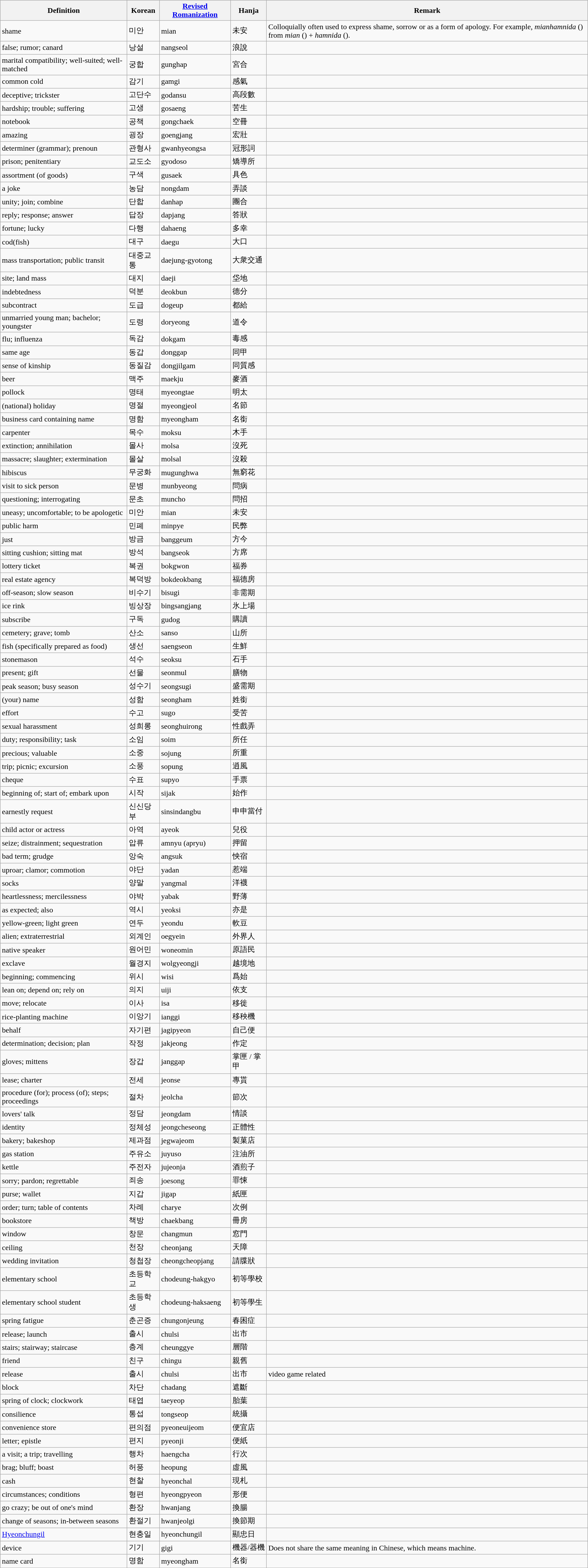<table class="wikitable sortable">
<tr>
<th>Definition</th>
<th>Korean</th>
<th><a href='#'>Revised Romanization</a></th>
<th>Hanja</th>
<th>Remark</th>
</tr>
<tr>
<td>shame</td>
<td>미안</td>
<td>mian</td>
<td>未安</td>
<td>Colloquially often used to express shame, sorrow or as a form of apology. For example, <em>mianhamnida</em> () from <em>mian</em> () + <em>hamnida</em> ().</td>
</tr>
<tr>
<td>false; rumor; canard</td>
<td>낭설</td>
<td>nangseol</td>
<td>浪說</td>
<td></td>
</tr>
<tr>
<td>marital compatibility; well-suited; well-matched</td>
<td>궁합</td>
<td>gunghap</td>
<td>宮合</td>
<td></td>
</tr>
<tr>
<td>common cold</td>
<td>감기</td>
<td>gamgi</td>
<td>感氣</td>
<td></td>
</tr>
<tr>
<td>deceptive; trickster</td>
<td>고단수</td>
<td>godansu</td>
<td>高段數</td>
<td></td>
</tr>
<tr>
<td>hardship; trouble; suffering</td>
<td>고생</td>
<td>gosaeng</td>
<td>苦生</td>
<td></td>
</tr>
<tr>
<td>notebook</td>
<td>공책</td>
<td>gongchaek</td>
<td>空冊</td>
<td></td>
</tr>
<tr>
<td>amazing</td>
<td>굉장</td>
<td>goengjang</td>
<td>宏壯</td>
<td></td>
</tr>
<tr>
<td>determiner (grammar); prenoun</td>
<td>관형사</td>
<td>gwanhyeongsa</td>
<td>冠形詞</td>
<td></td>
</tr>
<tr>
<td>prison; penitentiary</td>
<td>교도소</td>
<td>gyodoso</td>
<td>矯導所</td>
<td></td>
</tr>
<tr>
<td>assortment (of goods)</td>
<td>구색</td>
<td>gusaek</td>
<td>具色</td>
<td></td>
</tr>
<tr>
<td>a joke</td>
<td>농담</td>
<td>nongdam</td>
<td>弄談</td>
<td></td>
</tr>
<tr>
<td>unity; join; combine</td>
<td>단합</td>
<td>danhap</td>
<td>團合</td>
<td></td>
</tr>
<tr>
<td>reply; response; answer</td>
<td>답장</td>
<td>dapjang</td>
<td>答狀</td>
<td></td>
</tr>
<tr>
<td>fortune; lucky</td>
<td>다행</td>
<td>dahaeng</td>
<td>多幸</td>
<td></td>
</tr>
<tr>
<td>cod(fish)</td>
<td>대구</td>
<td>daegu</td>
<td>大口</td>
<td></td>
</tr>
<tr>
<td>mass transportation; public transit</td>
<td>대중교통</td>
<td>daejung-gyotong</td>
<td>大衆交通</td>
<td></td>
</tr>
<tr>
<td>site; land mass</td>
<td>대지</td>
<td>daeji</td>
<td>垈地</td>
<td></td>
</tr>
<tr>
<td>indebtedness</td>
<td>덕분</td>
<td>deokbun</td>
<td>德分</td>
<td></td>
</tr>
<tr>
<td>subcontract</td>
<td>도급</td>
<td>dogeup</td>
<td>都給</td>
<td></td>
</tr>
<tr>
<td>unmarried young man; bachelor; youngster</td>
<td>도령</td>
<td>doryeong</td>
<td>道令</td>
<td></td>
</tr>
<tr>
<td>flu; influenza</td>
<td>독감</td>
<td>dokgam</td>
<td>毒感</td>
<td></td>
</tr>
<tr>
<td>same age</td>
<td>동갑</td>
<td>donggap</td>
<td>同甲</td>
<td></td>
</tr>
<tr>
<td>sense of kinship</td>
<td>동질감</td>
<td>dongjilgam</td>
<td>同質感</td>
<td></td>
</tr>
<tr>
<td>beer</td>
<td>맥주</td>
<td>maekju</td>
<td>麥酒</td>
<td></td>
</tr>
<tr>
<td>pollock</td>
<td>명태</td>
<td>myeongtae</td>
<td>明太</td>
<td></td>
</tr>
<tr>
<td>(national) holiday</td>
<td>명절</td>
<td>myeongjeol</td>
<td>名節</td>
<td></td>
</tr>
<tr>
<td>business card containing name</td>
<td>명함</td>
<td>myeongham</td>
<td>名銜</td>
<td></td>
</tr>
<tr>
<td>carpenter</td>
<td>목수</td>
<td>moksu</td>
<td>木手</td>
<td></td>
</tr>
<tr>
<td>extinction; annihilation</td>
<td>몰사</td>
<td>molsa</td>
<td>沒死</td>
<td></td>
</tr>
<tr>
<td>massacre; slaughter; extermination</td>
<td>몰살</td>
<td>molsal</td>
<td>沒殺</td>
<td></td>
</tr>
<tr>
<td>hibiscus</td>
<td>무궁화</td>
<td>mugunghwa</td>
<td>無窮花</td>
<td></td>
</tr>
<tr>
<td>visit to sick person</td>
<td>문병</td>
<td>munbyeong</td>
<td>問病</td>
<td></td>
</tr>
<tr>
<td>questioning; interrogating</td>
<td>문초</td>
<td>muncho</td>
<td>問招</td>
<td></td>
</tr>
<tr>
<td>uneasy; uncomfortable; to be apologetic</td>
<td>미안</td>
<td>mian</td>
<td>未安</td>
<td></td>
</tr>
<tr>
<td>public harm</td>
<td>민폐</td>
<td>minpye</td>
<td>民弊</td>
<td></td>
</tr>
<tr>
<td>just</td>
<td>방금</td>
<td>banggeum</td>
<td>方今</td>
<td></td>
</tr>
<tr>
<td>sitting cushion; sitting mat</td>
<td>방석</td>
<td>bangseok</td>
<td>方席</td>
<td></td>
</tr>
<tr>
<td>lottery ticket</td>
<td>복권</td>
<td>bokgwon</td>
<td>福券</td>
<td></td>
</tr>
<tr>
<td>real estate agency</td>
<td>복덕방</td>
<td>bokdeokbang</td>
<td>福德房</td>
<td></td>
</tr>
<tr>
<td>off-season; slow season</td>
<td>비수기</td>
<td>bisugi</td>
<td>非需期</td>
<td></td>
</tr>
<tr>
<td>ice rink</td>
<td>빙상장</td>
<td>bingsangjang</td>
<td>氷上場</td>
<td></td>
</tr>
<tr>
<td>subscribe</td>
<td>구독</td>
<td>gudog</td>
<td>購讀</td>
<td></td>
</tr>
<tr>
<td>cemetery; grave; tomb</td>
<td>산소</td>
<td>sanso</td>
<td>山所</td>
<td></td>
</tr>
<tr>
<td>fish (specifically prepared as food)</td>
<td>생선</td>
<td>saengseon</td>
<td>生鮮</td>
<td></td>
</tr>
<tr>
<td>stonemason</td>
<td>석수</td>
<td>seoksu</td>
<td>石手</td>
<td></td>
</tr>
<tr>
<td>present; gift</td>
<td>선물</td>
<td>seonmul</td>
<td>膳物</td>
<td></td>
</tr>
<tr>
<td>peak season; busy season</td>
<td>성수기</td>
<td>seongsugi</td>
<td>盛需期</td>
<td></td>
</tr>
<tr>
<td>(your) name</td>
<td>성함</td>
<td>seongham</td>
<td>姓銜</td>
<td></td>
</tr>
<tr>
<td>effort</td>
<td>수고</td>
<td>sugo</td>
<td>受苦</td>
<td></td>
</tr>
<tr>
<td>sexual harassment</td>
<td>성희롱</td>
<td>seonghuirong</td>
<td>性戲弄</td>
<td></td>
</tr>
<tr>
<td>duty; responsibility; task</td>
<td>소임</td>
<td>soim</td>
<td>所任</td>
<td></td>
</tr>
<tr>
<td>precious; valuable</td>
<td>소중</td>
<td>sojung</td>
<td>所重</td>
<td></td>
</tr>
<tr>
<td>trip; picnic; excursion</td>
<td>소풍</td>
<td>sopung</td>
<td>逍風</td>
<td></td>
</tr>
<tr>
<td>cheque</td>
<td>수표</td>
<td>supyo</td>
<td>手票</td>
<td></td>
</tr>
<tr>
<td>beginning of; start of; embark upon</td>
<td>시작</td>
<td>sijak</td>
<td>始作</td>
<td></td>
</tr>
<tr>
<td>earnestly request</td>
<td>신신당부</td>
<td>sinsindangbu</td>
<td>申申當付</td>
<td></td>
</tr>
<tr>
<td>child actor or actress</td>
<td>아역</td>
<td>ayeok</td>
<td>兒役</td>
<td></td>
</tr>
<tr>
<td>seize; distrainment; sequestration</td>
<td>압류</td>
<td>amnyu (apryu)</td>
<td>押留</td>
<td></td>
</tr>
<tr>
<td>bad term; grudge</td>
<td>앙숙</td>
<td>angsuk</td>
<td>怏宿</td>
<td></td>
</tr>
<tr>
<td>uproar; clamor; commotion</td>
<td>야단</td>
<td>yadan</td>
<td>惹端</td>
<td></td>
</tr>
<tr>
<td>socks</td>
<td>양말</td>
<td>yangmal</td>
<td>洋襪</td>
<td></td>
</tr>
<tr>
<td>heartlessness; mercilessness</td>
<td>야박</td>
<td>yabak</td>
<td>野薄</td>
<td></td>
</tr>
<tr>
<td>as expected; also</td>
<td>역시</td>
<td>yeoksi</td>
<td>亦是</td>
<td></td>
</tr>
<tr>
<td>yellow-green; light green</td>
<td>연두</td>
<td>yeondu</td>
<td>軟豆</td>
<td></td>
</tr>
<tr>
<td>alien; extraterrestrial</td>
<td>외계인</td>
<td>oegyein</td>
<td>外界人</td>
<td></td>
</tr>
<tr>
<td>native speaker</td>
<td>원어민</td>
<td>woneomin</td>
<td>原語民</td>
<td></td>
</tr>
<tr>
<td>exclave</td>
<td>월경지</td>
<td>wolgyeongji</td>
<td>越境地</td>
<td></td>
</tr>
<tr>
<td>beginning; commencing</td>
<td>위시</td>
<td>wisi</td>
<td>爲始</td>
<td></td>
</tr>
<tr>
<td>lean on; depend on; rely on</td>
<td>의지</td>
<td>uiji</td>
<td>依支</td>
<td></td>
</tr>
<tr>
<td>move; relocate</td>
<td>이사</td>
<td>isa</td>
<td>移徙</td>
<td></td>
</tr>
<tr>
<td>rice-planting machine</td>
<td>이앙기</td>
<td>ianggi</td>
<td>移秧機</td>
<td></td>
</tr>
<tr>
<td>behalf</td>
<td>자기편</td>
<td>jagipyeon</td>
<td>自己便</td>
<td></td>
</tr>
<tr>
<td>determination; decision; plan</td>
<td>작정</td>
<td>jakjeong</td>
<td>作定</td>
<td></td>
</tr>
<tr>
<td>gloves; mittens</td>
<td>장갑</td>
<td>janggap</td>
<td>掌匣 / 掌甲</td>
<td></td>
</tr>
<tr>
<td>lease; charter</td>
<td>전세</td>
<td>jeonse</td>
<td>專貰</td>
<td></td>
</tr>
<tr>
<td>procedure (for); process (of); steps; proceedings</td>
<td>절차</td>
<td>jeolcha</td>
<td>節次</td>
<td></td>
</tr>
<tr>
<td>lovers' talk</td>
<td>정담</td>
<td>jeongdam</td>
<td>情談</td>
<td></td>
</tr>
<tr>
<td>identity</td>
<td>정체성</td>
<td>jeongcheseong</td>
<td>正體性</td>
<td></td>
</tr>
<tr>
<td>bakery; bakeshop</td>
<td>제과점</td>
<td>jegwajeom</td>
<td>製菓店</td>
<td></td>
</tr>
<tr>
<td>gas station</td>
<td>주유소</td>
<td>juyuso</td>
<td>注油所</td>
<td></td>
</tr>
<tr>
<td>kettle</td>
<td>주전자</td>
<td>jujeonja</td>
<td>酒煎子</td>
<td></td>
</tr>
<tr>
<td>sorry; pardon; regrettable</td>
<td>죄송</td>
<td>joesong</td>
<td>罪悚</td>
<td></td>
</tr>
<tr>
<td>purse; wallet</td>
<td>지갑</td>
<td>jigap</td>
<td>紙匣</td>
<td></td>
</tr>
<tr>
<td>order; turn; table of contents</td>
<td>차례</td>
<td>charye</td>
<td>次例</td>
<td></td>
</tr>
<tr>
<td>bookstore</td>
<td>책방</td>
<td>chaekbang</td>
<td>冊房</td>
<td></td>
</tr>
<tr>
<td>window</td>
<td>창문</td>
<td>changmun</td>
<td>窓門</td>
<td></td>
</tr>
<tr>
<td>ceiling</td>
<td>천장</td>
<td>cheonjang</td>
<td>天障</td>
<td></td>
</tr>
<tr>
<td>wedding invitation</td>
<td>청첩장</td>
<td>cheongcheopjang</td>
<td>請牒狀</td>
<td></td>
</tr>
<tr>
<td>elementary school</td>
<td>초등학교</td>
<td>chodeung-hakgyo</td>
<td>初等學校</td>
<td></td>
</tr>
<tr>
<td>elementary school student</td>
<td>초등학생</td>
<td>chodeung-haksaeng</td>
<td>初等學生</td>
<td></td>
</tr>
<tr>
<td>spring fatigue</td>
<td>춘곤증</td>
<td>chungonjeung</td>
<td>春困症</td>
<td></td>
</tr>
<tr>
<td>release; launch</td>
<td>출시</td>
<td>chulsi</td>
<td>出市</td>
<td></td>
</tr>
<tr>
<td>stairs; stairway; staircase</td>
<td>층계</td>
<td>cheunggye</td>
<td>層階</td>
<td></td>
</tr>
<tr>
<td>friend</td>
<td>친구</td>
<td>chingu</td>
<td>親舊</td>
<td></td>
</tr>
<tr>
<td>release</td>
<td>출시</td>
<td>chulsi</td>
<td>出市</td>
<td>video game related</td>
</tr>
<tr>
<td>block</td>
<td>차단</td>
<td>chadang</td>
<td>遮斷</td>
<td></td>
</tr>
<tr>
<td>spring of clock; clockwork</td>
<td>태엽</td>
<td>taeyeop</td>
<td>胎葉</td>
<td></td>
</tr>
<tr>
<td>consilience</td>
<td>통섭</td>
<td>tongseop</td>
<td>統攝</td>
<td></td>
</tr>
<tr>
<td>convenience store</td>
<td>편의점</td>
<td>pyeoneuijeom</td>
<td>便宜店</td>
<td></td>
</tr>
<tr>
<td>letter; epistle</td>
<td>편지</td>
<td>pyeonji</td>
<td>便紙</td>
<td></td>
</tr>
<tr>
<td>a visit; a trip; travelling</td>
<td>행차</td>
<td>haengcha</td>
<td>行次</td>
<td></td>
</tr>
<tr>
<td>brag; bluff; boast</td>
<td>허풍</td>
<td>heopung</td>
<td>虛風</td>
<td></td>
</tr>
<tr>
<td>cash</td>
<td>현찰</td>
<td>hyeonchal</td>
<td>現札</td>
<td></td>
</tr>
<tr>
<td>circumstances; conditions</td>
<td>형편</td>
<td>hyeongpyeon</td>
<td>形便</td>
<td></td>
</tr>
<tr>
<td>go crazy; be out of one's mind</td>
<td>환장</td>
<td>hwanjang</td>
<td>換腸</td>
<td></td>
</tr>
<tr>
<td>change of seasons; in-between seasons</td>
<td>환절기</td>
<td>hwanjeolgi</td>
<td>換節期</td>
<td></td>
</tr>
<tr>
<td><a href='#'>Hyeonchungil</a></td>
<td>현충일</td>
<td>hyeonchungil</td>
<td>顯忠日</td>
<td></td>
</tr>
<tr>
<td>device</td>
<td>기기</td>
<td>gigi</td>
<td>機器/器機</td>
<td>Does not share the same meaning in Chinese, which means machine.</td>
</tr>
<tr>
<td>name card</td>
<td>명함</td>
<td>myeongham</td>
<td>名銜</td>
<td></td>
</tr>
</table>
